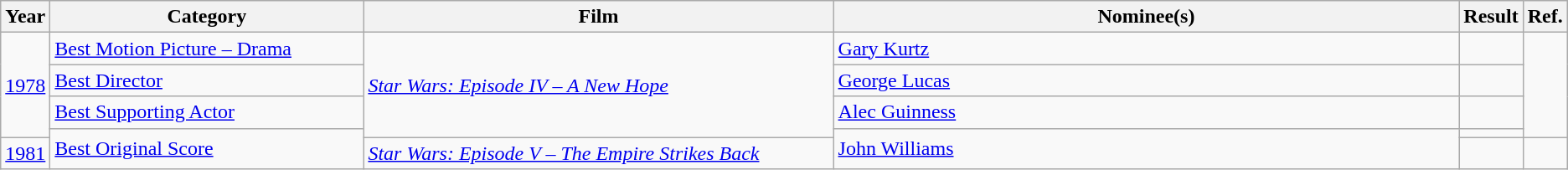<table class="wikitable">
<tr>
<th style="width: 1%;">Year</th>
<th style="width: 20%;">Category</th>
<th style="width: 30%;">Film</th>
<th>Nominee(s)</th>
<th style="width: 4%;">Result</th>
<th style="width: 1%;">Ref.</th>
</tr>
<tr>
<td rowspan="4"><a href='#'>1978</a></td>
<td><a href='#'>Best Motion Picture – Drama</a></td>
<td rowspan="4"><a href='#'><em>Star Wars: Episode IV – A New Hope</em></a></td>
<td><a href='#'>Gary Kurtz</a></td>
<td></td>
<td rowspan="4" style="text-align:center;"></td>
</tr>
<tr>
<td><a href='#'>Best Director</a></td>
<td><a href='#'>George Lucas</a></td>
<td></td>
</tr>
<tr>
<td><a href='#'>Best Supporting Actor</a></td>
<td><a href='#'>Alec Guinness</a></td>
<td></td>
</tr>
<tr>
<td rowspan="2"><a href='#'>Best Original Score</a></td>
<td rowspan="2"><a href='#'>John Williams</a></td>
<td></td>
</tr>
<tr>
<td><a href='#'>1981</a></td>
<td><a href='#'><em>Star Wars: Episode V – The Empire Strikes Back</em></a></td>
<td></td>
<td style="text-align:center;"></td>
</tr>
</table>
